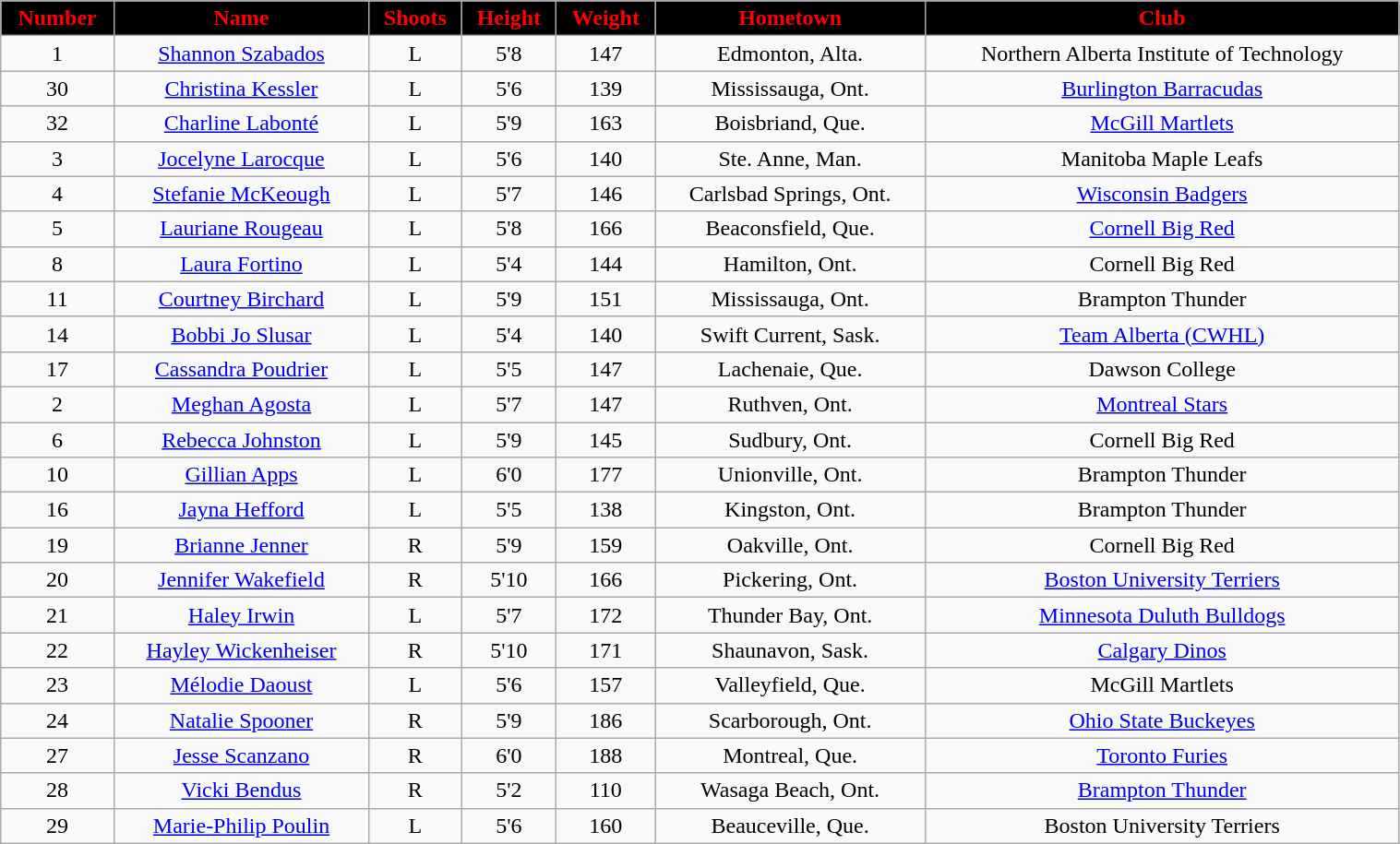<table class="wikitable" style="width:80%;">
<tr style="text-align:center; background:black; color:red;">
<td><strong>Number</strong></td>
<td><strong>Name</strong></td>
<td><strong>Shoots</strong></td>
<td><strong>Height</strong></td>
<td><strong>Weight</strong></td>
<td><strong>Hometown</strong></td>
<td><strong>Club</strong></td>
</tr>
<tr style="text-align:center;" bgcolor="">
<td>1</td>
<td><a href='#'>Shannon Szabados</a></td>
<td>L</td>
<td>5'8</td>
<td>147</td>
<td>Edmonton, Alta.</td>
<td>Northern Alberta Institute of Technology</td>
</tr>
<tr style="text-align:center;" bgcolor="">
<td>30</td>
<td><a href='#'>Christina Kessler</a></td>
<td>L</td>
<td>5'6</td>
<td>139</td>
<td>Mississauga, Ont.</td>
<td><a href='#'>Burlington Barracudas</a></td>
</tr>
<tr style="text-align:center;" bgcolor="">
<td>32</td>
<td><a href='#'>Charline Labonté</a></td>
<td>L</td>
<td>5'9</td>
<td>163</td>
<td>Boisbriand, Que.</td>
<td><a href='#'>McGill Martlets</a></td>
</tr>
<tr style="text-align:center;" bgcolor="">
<td>3</td>
<td><a href='#'>Jocelyne Larocque</a></td>
<td>L</td>
<td>5'6</td>
<td>140</td>
<td>Ste. Anne, Man.</td>
<td>Manitoba Maple Leafs</td>
</tr>
<tr style="text-align:center;" bgcolor="">
<td>4</td>
<td><a href='#'>Stefanie McKeough</a></td>
<td>L</td>
<td>5'7</td>
<td>146</td>
<td>Carlsbad Springs, Ont.</td>
<td><a href='#'>Wisconsin Badgers</a></td>
</tr>
<tr style="text-align:center;" bgcolor="">
<td>5</td>
<td><a href='#'>Lauriane Rougeau</a></td>
<td>L</td>
<td>5'8</td>
<td>166</td>
<td>Beaconsfield, Que.</td>
<td><a href='#'>Cornell Big Red</a></td>
</tr>
<tr style="text-align:center;" bgcolor="">
<td>8</td>
<td><a href='#'>Laura Fortino</a></td>
<td>L</td>
<td>5'4</td>
<td>144</td>
<td>Hamilton, Ont.</td>
<td>Cornell Big Red</td>
</tr>
<tr style="text-align:center;" bgcolor="">
<td>11</td>
<td><a href='#'>Courtney Birchard</a></td>
<td>L</td>
<td>5'9</td>
<td>151</td>
<td>Mississauga, Ont.</td>
<td>Brampton Thunder</td>
</tr>
<tr style="text-align:center;" bgcolor="">
<td>14</td>
<td><a href='#'>Bobbi Jo Slusar</a></td>
<td>L</td>
<td>5'4</td>
<td>140</td>
<td>Swift Current, Sask.</td>
<td><a href='#'>Team Alberta (CWHL)</a></td>
</tr>
<tr style="text-align:center;" bgcolor="">
<td>17</td>
<td><a href='#'>Cassandra Poudrier</a></td>
<td>L</td>
<td>5'5</td>
<td>147</td>
<td>Lachenaie, Que.</td>
<td>Dawson College</td>
</tr>
<tr style="text-align:center;" bgcolor="">
<td>2</td>
<td><a href='#'>Meghan Agosta</a></td>
<td>L</td>
<td>5'7</td>
<td>147</td>
<td>Ruthven, Ont.</td>
<td><a href='#'>Montreal Stars</a></td>
</tr>
<tr style="text-align:center;" bgcolor="">
<td>6</td>
<td><a href='#'>Rebecca Johnston</a></td>
<td>L</td>
<td>5'9</td>
<td>145</td>
<td>Sudbury, Ont.</td>
<td>Cornell Big Red</td>
</tr>
<tr style="text-align:center;" bgcolor="">
<td>10</td>
<td><a href='#'>Gillian Apps</a></td>
<td>L</td>
<td>6'0</td>
<td>177</td>
<td>Unionville, Ont.</td>
<td>Brampton Thunder</td>
</tr>
<tr style="text-align:center;" bgcolor="">
<td>16</td>
<td><a href='#'>Jayna Hefford</a></td>
<td>L</td>
<td>5'5</td>
<td>138</td>
<td>Kingston, Ont.</td>
<td>Brampton Thunder</td>
</tr>
<tr style="text-align:center;" bgcolor="">
<td>19</td>
<td><a href='#'>Brianne Jenner</a></td>
<td>R</td>
<td>5'9</td>
<td>159</td>
<td>Oakville, Ont.</td>
<td>Cornell Big Red</td>
</tr>
<tr style="text-align:center;" bgcolor="">
<td>20</td>
<td><a href='#'>Jennifer Wakefield</a></td>
<td>R</td>
<td>5'10</td>
<td>166</td>
<td>Pickering, Ont.</td>
<td><a href='#'>Boston University Terriers</a></td>
</tr>
<tr style="text-align:center;" bgcolor="">
<td>21</td>
<td><a href='#'>Haley Irwin</a></td>
<td>L</td>
<td>5'7</td>
<td>172</td>
<td>Thunder Bay, Ont.</td>
<td><a href='#'>Minnesota Duluth Bulldogs</a></td>
</tr>
<tr style="text-align:center;" bgcolor="">
<td>22</td>
<td><a href='#'>Hayley Wickenheiser</a></td>
<td>R</td>
<td>5'10</td>
<td>171</td>
<td>Shaunavon, Sask.</td>
<td><a href='#'>Calgary Dinos</a></td>
</tr>
<tr style="text-align:center;" bgcolor="">
<td>23</td>
<td><a href='#'>Mélodie Daoust</a></td>
<td>L</td>
<td>5'6</td>
<td>157</td>
<td>Valleyfield, Que.</td>
<td>McGill Martlets</td>
</tr>
<tr style="text-align:center;" bgcolor="">
<td>24</td>
<td><a href='#'>Natalie Spooner</a></td>
<td>R</td>
<td>5'9</td>
<td>186</td>
<td>Scarborough, Ont.</td>
<td><a href='#'>Ohio State Buckeyes</a></td>
</tr>
<tr style="text-align:center;" bgcolor="">
<td>27</td>
<td><a href='#'>Jesse Scanzano</a></td>
<td>R</td>
<td>6'0</td>
<td>188</td>
<td>Montreal, Que.</td>
<td><a href='#'>Toronto Furies</a></td>
</tr>
<tr style="text-align:center;" bgcolor="">
<td>28</td>
<td><a href='#'>Vicki Bendus</a></td>
<td>R</td>
<td>5'2</td>
<td>110</td>
<td>Wasaga Beach, Ont.</td>
<td><a href='#'>Brampton Thunder</a></td>
</tr>
<tr style="text-align:center;" bgcolor="">
<td>29</td>
<td><a href='#'>Marie-Philip Poulin</a></td>
<td>L</td>
<td>5'6</td>
<td>160</td>
<td>Beauceville, Que.</td>
<td>Boston University Terriers</td>
</tr>
</table>
